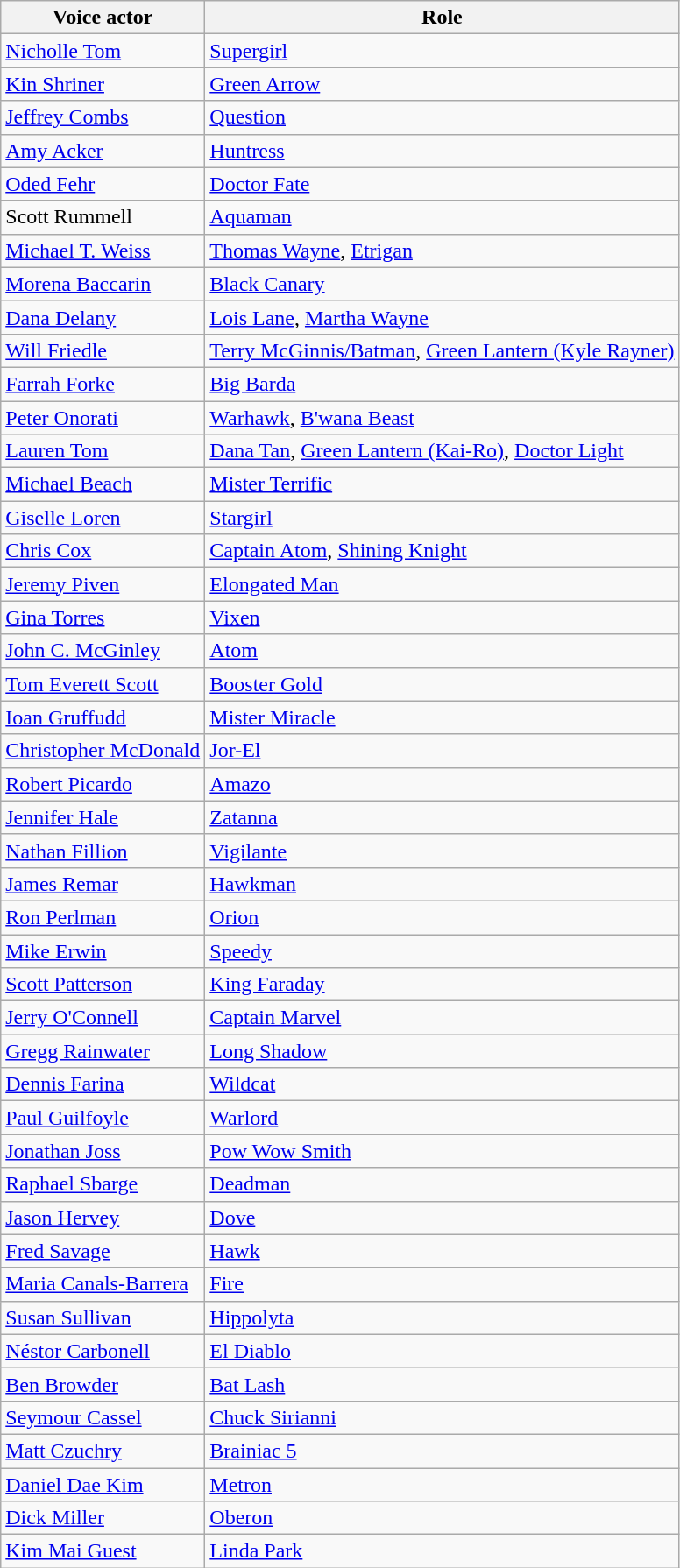<table class="wikitable">
<tr ">
<th>Voice actor</th>
<th>Role</th>
</tr>
<tr>
<td><a href='#'>Nicholle Tom</a></td>
<td><a href='#'>Supergirl</a></td>
</tr>
<tr>
<td><a href='#'>Kin Shriner</a></td>
<td><a href='#'>Green Arrow</a></td>
</tr>
<tr>
<td><a href='#'>Jeffrey Combs</a></td>
<td><a href='#'>Question</a></td>
</tr>
<tr>
<td><a href='#'>Amy Acker</a></td>
<td><a href='#'>Huntress</a></td>
</tr>
<tr>
<td><a href='#'>Oded Fehr</a></td>
<td><a href='#'>Doctor Fate</a></td>
</tr>
<tr>
<td>Scott Rummell</td>
<td><a href='#'>Aquaman</a></td>
</tr>
<tr>
<td><a href='#'>Michael T. Weiss</a></td>
<td><a href='#'>Thomas Wayne</a>, <a href='#'>Etrigan</a></td>
</tr>
<tr>
<td><a href='#'>Morena Baccarin</a></td>
<td><a href='#'>Black Canary</a></td>
</tr>
<tr>
<td><a href='#'>Dana Delany</a></td>
<td><a href='#'>Lois Lane</a>, <a href='#'>Martha Wayne</a></td>
</tr>
<tr>
<td><a href='#'>Will Friedle</a></td>
<td><a href='#'>Terry McGinnis/Batman</a>, <a href='#'>Green Lantern (Kyle Rayner)</a></td>
</tr>
<tr>
<td><a href='#'>Farrah Forke</a></td>
<td><a href='#'>Big Barda</a></td>
</tr>
<tr>
<td><a href='#'>Peter Onorati</a></td>
<td><a href='#'>Warhawk</a>, <a href='#'>B'wana Beast</a></td>
</tr>
<tr>
<td><a href='#'>Lauren Tom</a></td>
<td><a href='#'>Dana Tan</a>, <a href='#'>Green Lantern (Kai-Ro)</a>, <a href='#'>Doctor Light</a></td>
</tr>
<tr>
<td><a href='#'>Michael Beach</a></td>
<td><a href='#'>Mister Terrific</a></td>
</tr>
<tr>
<td><a href='#'>Giselle Loren</a></td>
<td><a href='#'>Stargirl</a></td>
</tr>
<tr>
<td><a href='#'>Chris Cox</a></td>
<td><a href='#'>Captain Atom</a>, <a href='#'>Shining Knight</a></td>
</tr>
<tr>
<td><a href='#'>Jeremy Piven</a></td>
<td><a href='#'>Elongated Man</a></td>
</tr>
<tr>
<td><a href='#'>Gina Torres</a></td>
<td><a href='#'>Vixen</a></td>
</tr>
<tr>
<td><a href='#'>John C. McGinley</a></td>
<td><a href='#'>Atom</a></td>
</tr>
<tr>
<td><a href='#'>Tom Everett Scott</a></td>
<td><a href='#'>Booster Gold</a></td>
</tr>
<tr>
<td><a href='#'>Ioan Gruffudd</a></td>
<td><a href='#'>Mister Miracle</a></td>
</tr>
<tr>
<td><a href='#'>Christopher McDonald</a></td>
<td><a href='#'>Jor-El</a></td>
</tr>
<tr>
<td><a href='#'>Robert Picardo</a></td>
<td><a href='#'>Amazo</a></td>
</tr>
<tr>
<td><a href='#'>Jennifer Hale</a></td>
<td><a href='#'>Zatanna</a></td>
</tr>
<tr>
<td><a href='#'>Nathan Fillion</a></td>
<td><a href='#'>Vigilante</a></td>
</tr>
<tr>
<td><a href='#'>James Remar</a></td>
<td><a href='#'>Hawkman</a></td>
</tr>
<tr>
<td><a href='#'>Ron Perlman</a></td>
<td><a href='#'>Orion</a></td>
</tr>
<tr>
<td><a href='#'>Mike Erwin</a></td>
<td><a href='#'>Speedy</a></td>
</tr>
<tr>
<td><a href='#'>Scott Patterson</a></td>
<td><a href='#'>King Faraday</a></td>
</tr>
<tr>
<td><a href='#'>Jerry O'Connell</a></td>
<td><a href='#'>Captain Marvel</a></td>
</tr>
<tr>
<td><a href='#'>Gregg Rainwater</a></td>
<td><a href='#'>Long Shadow</a></td>
</tr>
<tr>
<td><a href='#'>Dennis Farina</a></td>
<td><a href='#'>Wildcat</a></td>
</tr>
<tr>
<td><a href='#'>Paul Guilfoyle</a></td>
<td><a href='#'>Warlord</a></td>
</tr>
<tr>
<td><a href='#'>Jonathan Joss</a></td>
<td><a href='#'>Pow Wow Smith</a></td>
</tr>
<tr>
<td><a href='#'>Raphael Sbarge</a></td>
<td><a href='#'>Deadman</a></td>
</tr>
<tr>
<td><a href='#'>Jason Hervey</a></td>
<td><a href='#'>Dove</a></td>
</tr>
<tr>
<td><a href='#'>Fred Savage</a></td>
<td><a href='#'>Hawk</a></td>
</tr>
<tr>
<td><a href='#'>Maria Canals-Barrera</a></td>
<td><a href='#'>Fire</a></td>
</tr>
<tr>
<td><a href='#'>Susan Sullivan</a></td>
<td><a href='#'>Hippolyta</a></td>
</tr>
<tr>
<td><a href='#'>Néstor Carbonell</a></td>
<td><a href='#'>El Diablo</a></td>
</tr>
<tr>
<td><a href='#'>Ben Browder</a></td>
<td><a href='#'>Bat Lash</a></td>
</tr>
<tr>
<td><a href='#'>Seymour Cassel</a></td>
<td><a href='#'>Chuck Sirianni</a></td>
</tr>
<tr>
<td><a href='#'>Matt Czuchry</a></td>
<td><a href='#'>Brainiac 5</a></td>
</tr>
<tr>
<td><a href='#'>Daniel Dae Kim</a></td>
<td><a href='#'>Metron</a></td>
</tr>
<tr>
<td><a href='#'>Dick Miller</a></td>
<td><a href='#'>Oberon</a></td>
</tr>
<tr>
<td><a href='#'>Kim Mai Guest</a></td>
<td><a href='#'>Linda Park</a></td>
</tr>
</table>
